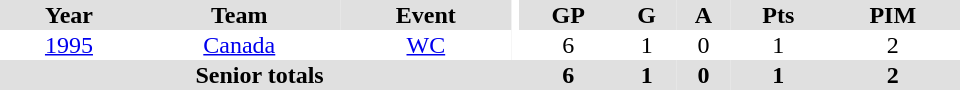<table border="0" cellpadding="1" cellspacing="0" ID="Table3" style="text-align:center; width:40em">
<tr bgcolor="#e0e0e0">
<th>Year</th>
<th>Team</th>
<th>Event</th>
<th rowspan="102" bgcolor="#ffffff"></th>
<th>GP</th>
<th>G</th>
<th>A</th>
<th>Pts</th>
<th>PIM</th>
</tr>
<tr>
<td><a href='#'>1995</a></td>
<td><a href='#'>Canada</a></td>
<td><a href='#'>WC</a></td>
<td>6</td>
<td>1</td>
<td>0</td>
<td>1</td>
<td>2</td>
</tr>
<tr bgcolor="#e0e0e0">
<th colspan="4">Senior totals</th>
<th>6</th>
<th>1</th>
<th>0</th>
<th>1</th>
<th>2</th>
</tr>
</table>
